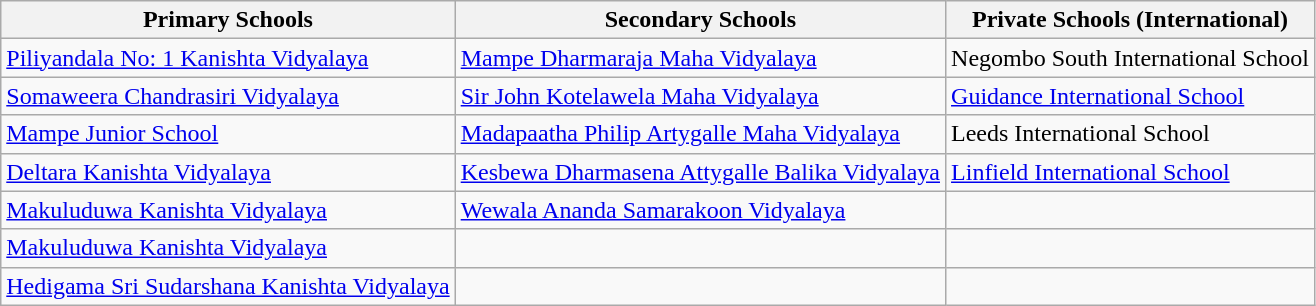<table class="wikitable">
<tr>
<th>Primary Schools</th>
<th>Secondary Schools</th>
<th>Private Schools (International)</th>
</tr>
<tr>
<td><a href='#'>Piliyandala No: 1 Kanishta Vidyalaya</a></td>
<td><a href='#'>Mampe Dharmaraja Maha Vidyalaya</a></td>
<td>Negombo South International School</td>
</tr>
<tr>
<td><a href='#'>Somaweera Chandrasiri Vidyalaya</a></td>
<td><a href='#'>Sir John Kotelawela Maha Vidyalaya</a></td>
<td><a href='#'>Guidance International School</a></td>
</tr>
<tr>
<td><a href='#'>Mampe Junior School</a></td>
<td><a href='#'>Madapaatha Philip Artygalle Maha Vidyalaya</a></td>
<td>Leeds International School</td>
</tr>
<tr>
<td><a href='#'>Deltara Kanishta Vidyalaya</a></td>
<td><a href='#'>Kesbewa Dharmasena Attygalle Balika Vidyalaya</a></td>
<td><a href='#'>Linfield International School</a></td>
</tr>
<tr>
<td><a href='#'>Makuluduwa Kanishta Vidyalaya</a></td>
<td><a href='#'>Wewala Ananda Samarakoon Vidyalaya</a></td>
<td></td>
</tr>
<tr>
<td><a href='#'>Makuluduwa Kanishta Vidyalaya</a></td>
<td></td>
<td></td>
</tr>
<tr>
<td><a href='#'>Hedigama Sri Sudarshana Kanishta Vidyalaya</a></td>
<td></td>
<td></td>
</tr>
</table>
